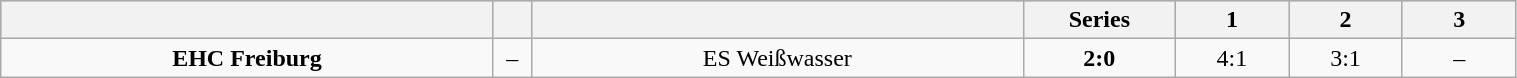<table class="wikitable" width="80%">
<tr style="background-color:#c0c0c0;">
<th style="width:32.5%;"></th>
<th style="width:2.5%;"></th>
<th style="width:32.5%;"></th>
<th style="width:10%;">Series</th>
<th style="width:7.5%;">1</th>
<th style="width:7.5%;">2</th>
<th style="width:7.5%;">3</th>
</tr>
<tr align="center">
<td><strong>EHC Freiburg</strong></td>
<td>–</td>
<td>ES Weißwasser</td>
<td><strong>2:0</strong></td>
<td>4:1</td>
<td>3:1</td>
<td>–</td>
</tr>
</table>
